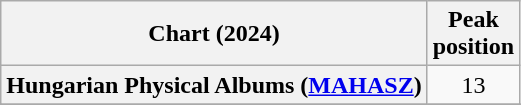<table class="wikitable sortable plainrowheaders" style="text-align:center;">
<tr>
<th scope="col">Chart (2024)</th>
<th scope="col">Peak<br>position</th>
</tr>
<tr>
<th scope="row">Hungarian Physical Albums (<a href='#'>MAHASZ</a>)</th>
<td>13</td>
</tr>
<tr>
</tr>
<tr>
</tr>
<tr>
</tr>
</table>
